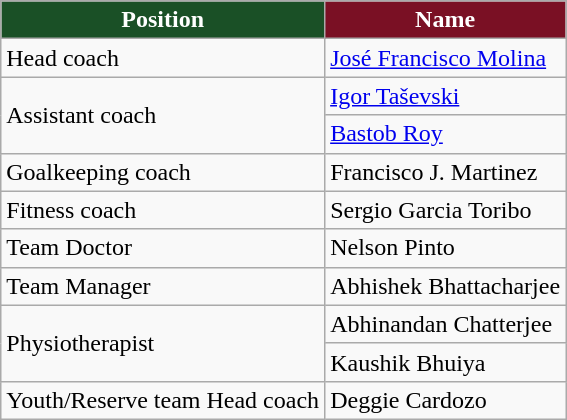<table class="wikitable" "margin-left:1em;float:center">
<tr>
<th style="background:#1A5026; color:white; text-align:center;">Position</th>
<th style="background:#7A1024; color:white; text-align:center;">Name</th>
</tr>
<tr>
<td>Head coach</td>
<td> <a href='#'>José Francisco Molina</a></td>
</tr>
<tr>
<td rowspan="2">Assistant coach</td>
<td> <a href='#'>Igor Taševski</a></td>
</tr>
<tr>
<td> <a href='#'>Bastob Roy</a></td>
</tr>
<tr>
<td>Goalkeeping coach</td>
<td> Francisco J. Martinez</td>
</tr>
<tr>
<td>Fitness coach</td>
<td> Sergio Garcia Toribo</td>
</tr>
<tr>
<td>Team Doctor</td>
<td> Nelson Pinto</td>
</tr>
<tr>
<td>Team Manager</td>
<td> Abhishek Bhattacharjee</td>
</tr>
<tr>
<td rowspan="2">Physiotherapist</td>
<td> Abhinandan Chatterjee</td>
</tr>
<tr>
<td> Kaushik Bhuiya</td>
</tr>
<tr>
<td>Youth/Reserve team Head coach</td>
<td> Deggie Cardozo</td>
</tr>
</table>
